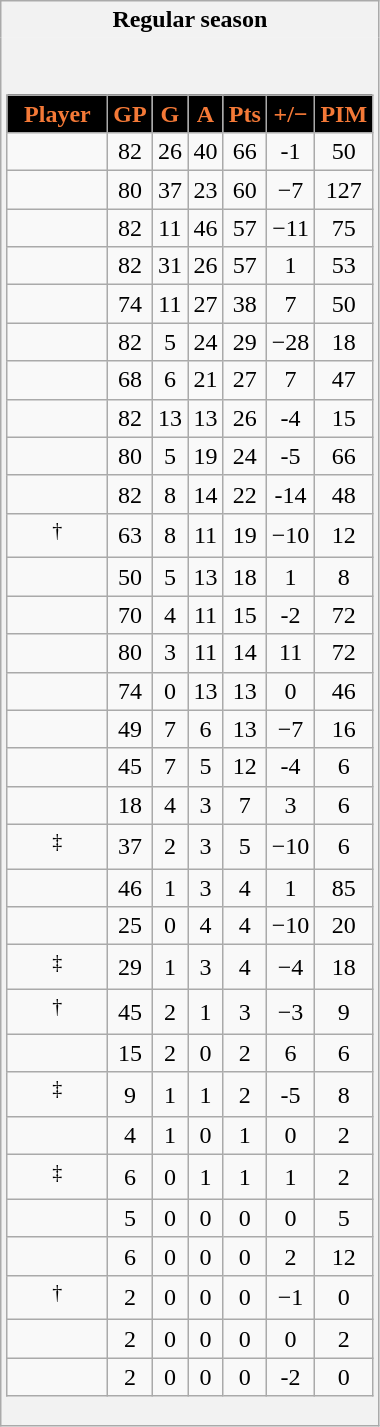<table class="wikitable">
<tr>
<th style="border: 0;">Regular season</th>
</tr>
<tr>
<td style="background: #f2f2f2; border: 0; text-align: center;"><br><table class="wikitable sortable" style="width:100%;">
<tr align=center>
<th style="background:black; color:#f47937; width:40%;">Player</th>
<th style="background:black; color:#f47937; width:10%;">GP</th>
<th style="background:black; color:#f47937; width:10%;">G</th>
<th style="background:black; color:#f47937; width:10%;">A</th>
<th style="background:black; color:#f47937; width:10%;">Pts</th>
<th style="background:black; color:#f47937; width:10%;">+/−</th>
<th style="background:black; color:#f47937; width:10%;">PIM</th>
</tr>
<tr align=center>
<td></td>
<td>82</td>
<td>26</td>
<td>40</td>
<td>66</td>
<td>-1</td>
<td>50</td>
</tr>
<tr align=center>
<td></td>
<td>80</td>
<td>37</td>
<td>23</td>
<td>60</td>
<td>−7</td>
<td>127</td>
</tr>
<tr align=center>
<td></td>
<td>82</td>
<td>11</td>
<td>46</td>
<td>57</td>
<td>−11</td>
<td>75</td>
</tr>
<tr align=center>
<td></td>
<td>82</td>
<td>31</td>
<td>26</td>
<td>57</td>
<td>1</td>
<td>53</td>
</tr>
<tr align=center>
<td></td>
<td>74</td>
<td>11</td>
<td>27</td>
<td>38</td>
<td>7</td>
<td>50</td>
</tr>
<tr align=center>
<td></td>
<td>82</td>
<td>5</td>
<td>24</td>
<td>29</td>
<td>−28</td>
<td>18</td>
</tr>
<tr align=center>
<td></td>
<td>68</td>
<td>6</td>
<td>21</td>
<td>27</td>
<td>7</td>
<td>47</td>
</tr>
<tr align=center>
<td></td>
<td>82</td>
<td>13</td>
<td>13</td>
<td>26</td>
<td>-4</td>
<td>15</td>
</tr>
<tr align=center>
<td></td>
<td>80</td>
<td>5</td>
<td>19</td>
<td>24</td>
<td>-5</td>
<td>66</td>
</tr>
<tr align=center>
<td></td>
<td>82</td>
<td>8</td>
<td>14</td>
<td>22</td>
<td>-14</td>
<td>48</td>
</tr>
<tr align=center>
<td><sup>†</sup></td>
<td>63</td>
<td>8</td>
<td>11</td>
<td>19</td>
<td>−10</td>
<td>12</td>
</tr>
<tr align=center>
<td></td>
<td>50</td>
<td>5</td>
<td>13</td>
<td>18</td>
<td>1</td>
<td>8</td>
</tr>
<tr align=center>
<td></td>
<td>70</td>
<td>4</td>
<td>11</td>
<td>15</td>
<td>-2</td>
<td>72</td>
</tr>
<tr align=center>
<td></td>
<td>80</td>
<td>3</td>
<td>11</td>
<td>14</td>
<td>11</td>
<td>72</td>
</tr>
<tr align=center>
<td></td>
<td>74</td>
<td>0</td>
<td>13</td>
<td>13</td>
<td>0</td>
<td>46</td>
</tr>
<tr align=center>
<td></td>
<td>49</td>
<td>7</td>
<td>6</td>
<td>13</td>
<td>−7</td>
<td>16</td>
</tr>
<tr align=center>
<td></td>
<td>45</td>
<td>7</td>
<td>5</td>
<td>12</td>
<td>-4</td>
<td>6</td>
</tr>
<tr align=center>
<td></td>
<td>18</td>
<td>4</td>
<td>3</td>
<td>7</td>
<td>3</td>
<td>6</td>
</tr>
<tr align=center>
<td><sup>‡</sup></td>
<td>37</td>
<td>2</td>
<td>3</td>
<td>5</td>
<td>−10</td>
<td>6</td>
</tr>
<tr align=center>
<td></td>
<td>46</td>
<td>1</td>
<td>3</td>
<td>4</td>
<td>1</td>
<td>85</td>
</tr>
<tr align=center>
<td></td>
<td>25</td>
<td>0</td>
<td>4</td>
<td>4</td>
<td>−10</td>
<td>20</td>
</tr>
<tr align=center>
<td><sup>‡</sup></td>
<td>29</td>
<td>1</td>
<td>3</td>
<td>4</td>
<td>−4</td>
<td>18</td>
</tr>
<tr align=center>
<td><sup>†</sup></td>
<td>45</td>
<td>2</td>
<td>1</td>
<td>3</td>
<td>−3</td>
<td>9</td>
</tr>
<tr align=center>
<td></td>
<td>15</td>
<td>2</td>
<td>0</td>
<td>2</td>
<td>6</td>
<td>6</td>
</tr>
<tr align=center>
<td><sup>‡</sup></td>
<td>9</td>
<td>1</td>
<td>1</td>
<td>2</td>
<td>-5</td>
<td>8</td>
</tr>
<tr align=center>
<td></td>
<td>4</td>
<td>1</td>
<td>0</td>
<td>1</td>
<td>0</td>
<td>2</td>
</tr>
<tr align=center>
<td><sup>‡</sup></td>
<td>6</td>
<td>0</td>
<td>1</td>
<td>1</td>
<td>1</td>
<td>2</td>
</tr>
<tr align=center>
<td></td>
<td>5</td>
<td>0</td>
<td>0</td>
<td>0</td>
<td>0</td>
<td>5</td>
</tr>
<tr align=center>
<td></td>
<td>6</td>
<td>0</td>
<td>0</td>
<td>0</td>
<td>2</td>
<td>12</td>
</tr>
<tr align=center>
<td><sup>†</sup></td>
<td>2</td>
<td>0</td>
<td>0</td>
<td>0</td>
<td>−1</td>
<td>0</td>
</tr>
<tr align=center>
<td></td>
<td>2</td>
<td>0</td>
<td>0</td>
<td>0</td>
<td>0</td>
<td>2</td>
</tr>
<tr align=center>
<td></td>
<td>2</td>
<td>0</td>
<td>0</td>
<td>0</td>
<td>-2</td>
<td>0</td>
</tr>
</table>
</td>
</tr>
</table>
